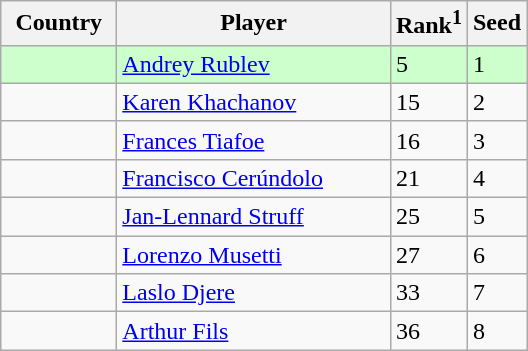<table class="sortable wikitable">
<tr>
<th width=70>Country</th>
<th width=175>Player</th>
<th>Rank<sup>1</sup></th>
<th>Seed</th>
</tr>
<tr bgcolor=#cfc>
<td></td>
<td><a href='#'>Andrey Rublev</a></td>
<td>5</td>
<td>1</td>
</tr>
<tr>
<td></td>
<td><a href='#'>Karen Khachanov</a></td>
<td>15</td>
<td>2</td>
</tr>
<tr>
<td></td>
<td><a href='#'>Frances Tiafoe</a></td>
<td>16</td>
<td>3</td>
</tr>
<tr>
<td></td>
<td><a href='#'>Francisco Cerúndolo</a></td>
<td>21</td>
<td>4</td>
</tr>
<tr>
<td></td>
<td><a href='#'>Jan-Lennard Struff</a></td>
<td>25</td>
<td>5</td>
</tr>
<tr>
<td></td>
<td><a href='#'>Lorenzo Musetti</a></td>
<td>27</td>
<td>6</td>
</tr>
<tr>
<td></td>
<td><a href='#'>Laslo Djere</a></td>
<td>33</td>
<td>7</td>
</tr>
<tr>
<td></td>
<td><a href='#'>Arthur Fils</a></td>
<td>36</td>
<td>8</td>
</tr>
</table>
